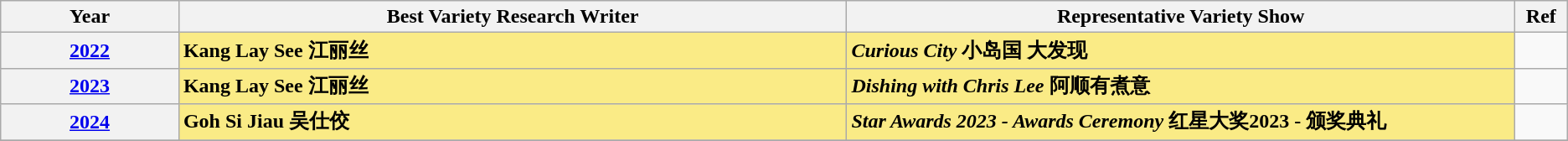<table class="wikitable sortable">
<tr>
<th scope="col" style="width:8%;">Year</th>
<th scope="col" style="width:30%;"><strong>Best Variety Research Writer</strong></th>
<th scope="col" style="width:30%;">Representative Variety Show</th>
<th scope="col" class="unsortable" style="width:2%;">Ref</th>
</tr>
<tr>
<th scope="row" style="text-align:center;"><strong><a href='#'>2022</a></strong></th>
<td style="background:#FAEB86;"><strong>Kang Lay See 江丽丝</strong></td>
<td style="background:#FAEB86;"><strong><em>Curious City</em></strong> <strong>小岛国 大发现</strong></td>
<td></td>
</tr>
<tr>
<th scope="row" style="text-align:center;"><a href='#'>2023</a></th>
<td style="background:#FAEB86;"><strong>Kang Lay See 江丽丝</strong></td>
<td style="background:#FAEB86;"><strong><em>Dishing with Chris Lee</em></strong> <strong>阿顺有煮意</strong></td>
<td></td>
</tr>
<tr>
<th scope="row" style="text-align:center;"><strong><a href='#'>2024</a></strong></th>
<td style="background:#FAEB86;"><strong>Goh Si Jiau 吴仕佼</strong></td>
<td style="background:#FAEB86;"><strong><em>Star Awards 2023 - Awards Ceremony</em></strong> <strong>红星大奖2023 - 颁奖典礼</strong></td>
<td></td>
</tr>
<tr>
</tr>
</table>
